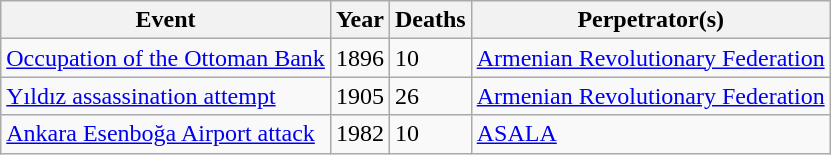<table class="wikitable sortable collapsible collapsed">
<tr>
<th scope="col">Event</th>
<th scope="col">Year</th>
<th scope="col">Deaths</th>
<th scope="col">Perpetrator(s)</th>
</tr>
<tr>
<td><a href='#'>Occupation of the Ottoman Bank</a></td>
<td>1896</td>
<td>10</td>
<td> <a href='#'>Armenian Revolutionary Federation</a></td>
</tr>
<tr>
<td><a href='#'>Yıldız assassination attempt</a></td>
<td>1905</td>
<td>26</td>
<td> <a href='#'>Armenian Revolutionary Federation</a></td>
</tr>
<tr>
<td><a href='#'>Ankara Esenboğa Airport attack</a></td>
<td>1982</td>
<td>10</td>
<td> <a href='#'>ASALA</a></td>
</tr>
</table>
